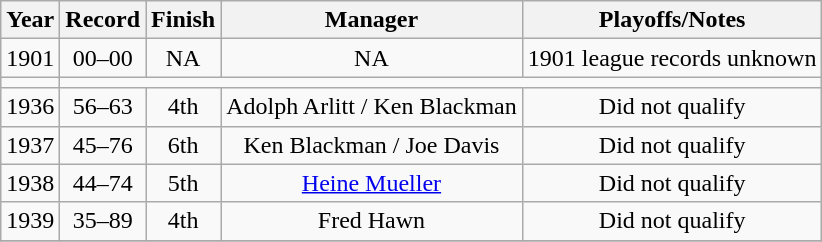<table class="wikitable" style="text-align:center">
<tr align=center>
<th>Year</th>
<th>Record</th>
<th>Finish</th>
<th>Manager</th>
<th>Playoffs/Notes</th>
</tr>
<tr align=center>
<td>1901</td>
<td>00–00</td>
<td>NA</td>
<td>NA</td>
<td>1901 league records unknown</td>
</tr>
<tr align=center>
<td></td>
</tr>
<tr align=center>
<td>1936</td>
<td>56–63</td>
<td>4th</td>
<td>Adolph Arlitt / Ken Blackman</td>
<td>Did not qualify</td>
</tr>
<tr align=center>
<td>1937</td>
<td>45–76</td>
<td>6th</td>
<td>Ken Blackman / Joe Davis</td>
<td>Did not qualify</td>
</tr>
<tr align=center>
<td>1938</td>
<td>44–74</td>
<td>5th</td>
<td><a href='#'>Heine Mueller</a></td>
<td>Did not qualify</td>
</tr>
<tr align=center>
<td>1939</td>
<td>35–89</td>
<td>4th</td>
<td>Fred Hawn</td>
<td>Did not qualify</td>
</tr>
<tr align=center>
</tr>
</table>
